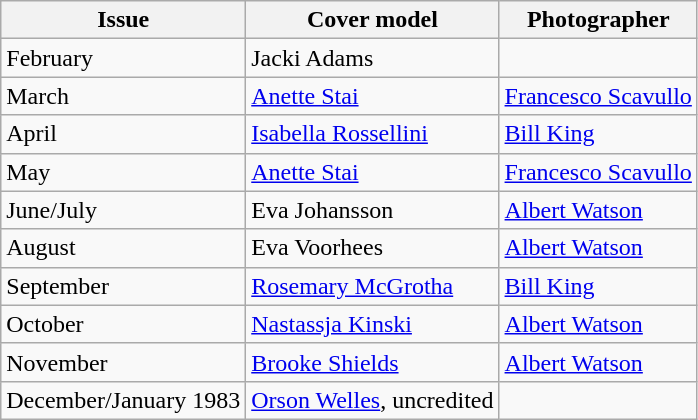<table class="sortable wikitable">
<tr>
<th>Issue</th>
<th>Cover model</th>
<th>Photographer</th>
</tr>
<tr>
<td>February</td>
<td>Jacki Adams</td>
<td></td>
</tr>
<tr>
<td>March</td>
<td><a href='#'>Anette Stai</a></td>
<td><a href='#'>Francesco Scavullo</a></td>
</tr>
<tr>
<td>April</td>
<td><a href='#'>Isabella Rossellini</a></td>
<td><a href='#'>Bill King</a></td>
</tr>
<tr>
<td>May</td>
<td><a href='#'>Anette Stai</a></td>
<td><a href='#'>Francesco Scavullo</a></td>
</tr>
<tr>
<td>June/July</td>
<td>Eva Johansson</td>
<td><a href='#'>Albert Watson</a></td>
</tr>
<tr>
<td>August</td>
<td>Eva Voorhees</td>
<td><a href='#'>Albert Watson</a></td>
</tr>
<tr>
<td>September</td>
<td><a href='#'>Rosemary McGrotha</a></td>
<td><a href='#'>Bill King</a></td>
</tr>
<tr>
<td>October</td>
<td><a href='#'>Nastassja Kinski</a></td>
<td><a href='#'>Albert Watson</a></td>
</tr>
<tr>
<td>November</td>
<td><a href='#'>Brooke Shields</a></td>
<td><a href='#'>Albert Watson</a></td>
</tr>
<tr>
<td>December/January 1983</td>
<td><a href='#'>Orson Welles</a>, uncredited</td>
<td></td>
</tr>
</table>
